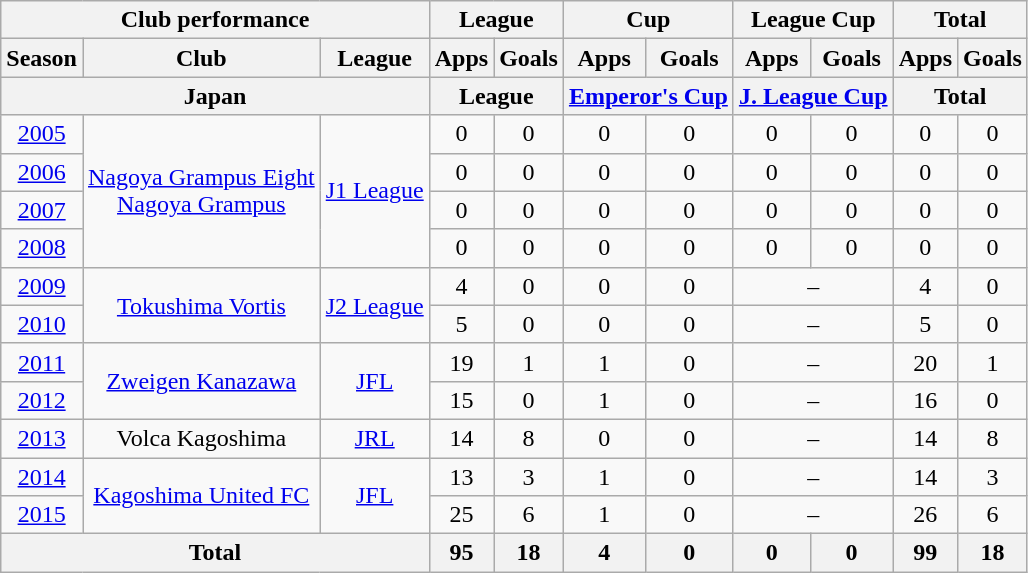<table class="wikitable" style="text-align:center;">
<tr>
<th colspan=3>Club performance</th>
<th colspan=2>League</th>
<th colspan=2>Cup</th>
<th colspan=2>League Cup</th>
<th colspan=2>Total</th>
</tr>
<tr>
<th>Season</th>
<th>Club</th>
<th>League</th>
<th>Apps</th>
<th>Goals</th>
<th>Apps</th>
<th>Goals</th>
<th>Apps</th>
<th>Goals</th>
<th>Apps</th>
<th>Goals</th>
</tr>
<tr>
<th colspan=3>Japan</th>
<th colspan=2>League</th>
<th colspan=2><a href='#'>Emperor's Cup</a></th>
<th colspan=2><a href='#'>J. League Cup</a></th>
<th colspan=2>Total</th>
</tr>
<tr>
<td><a href='#'>2005</a></td>
<td rowspan="4"><a href='#'>Nagoya Grampus Eight<br>Nagoya Grampus</a></td>
<td rowspan="4"><a href='#'>J1 League</a></td>
<td>0</td>
<td>0</td>
<td>0</td>
<td>0</td>
<td>0</td>
<td>0</td>
<td>0</td>
<td>0</td>
</tr>
<tr>
<td><a href='#'>2006</a></td>
<td>0</td>
<td>0</td>
<td>0</td>
<td>0</td>
<td>0</td>
<td>0</td>
<td>0</td>
<td>0</td>
</tr>
<tr>
<td><a href='#'>2007</a></td>
<td>0</td>
<td>0</td>
<td>0</td>
<td>0</td>
<td>0</td>
<td>0</td>
<td>0</td>
<td>0</td>
</tr>
<tr>
<td><a href='#'>2008</a></td>
<td>0</td>
<td>0</td>
<td>0</td>
<td>0</td>
<td>0</td>
<td>0</td>
<td>0</td>
<td>0</td>
</tr>
<tr>
<td><a href='#'>2009</a></td>
<td rowspan="2"><a href='#'>Tokushima Vortis</a></td>
<td rowspan="2"><a href='#'>J2 League</a></td>
<td>4</td>
<td>0</td>
<td>0</td>
<td>0</td>
<td colspan="2">–</td>
<td>4</td>
<td>0</td>
</tr>
<tr>
<td><a href='#'>2010</a></td>
<td>5</td>
<td>0</td>
<td>0</td>
<td>0</td>
<td colspan="2">–</td>
<td>5</td>
<td>0</td>
</tr>
<tr>
<td><a href='#'>2011</a></td>
<td rowspan="2"><a href='#'>Zweigen Kanazawa</a></td>
<td rowspan="2"><a href='#'>JFL</a></td>
<td>19</td>
<td>1</td>
<td>1</td>
<td>0</td>
<td colspan="2">–</td>
<td>20</td>
<td>1</td>
</tr>
<tr>
<td><a href='#'>2012</a></td>
<td>15</td>
<td>0</td>
<td>1</td>
<td>0</td>
<td colspan="2">–</td>
<td>16</td>
<td>0</td>
</tr>
<tr>
<td><a href='#'>2013</a></td>
<td>Volca Kagoshima</td>
<td><a href='#'>JRL</a></td>
<td>14</td>
<td>8</td>
<td>0</td>
<td>0</td>
<td colspan="2">–</td>
<td>14</td>
<td>8</td>
</tr>
<tr>
<td><a href='#'>2014</a></td>
<td rowspan="2"><a href='#'>Kagoshima United FC</a></td>
<td rowspan="2"><a href='#'>JFL</a></td>
<td>13</td>
<td>3</td>
<td>1</td>
<td>0</td>
<td colspan="2">–</td>
<td>14</td>
<td>3</td>
</tr>
<tr>
<td><a href='#'>2015</a></td>
<td>25</td>
<td>6</td>
<td>1</td>
<td>0</td>
<td colspan="2">–</td>
<td>26</td>
<td>6</td>
</tr>
<tr>
<th colspan=3>Total</th>
<th>95</th>
<th>18</th>
<th>4</th>
<th>0</th>
<th>0</th>
<th>0</th>
<th>99</th>
<th>18</th>
</tr>
</table>
